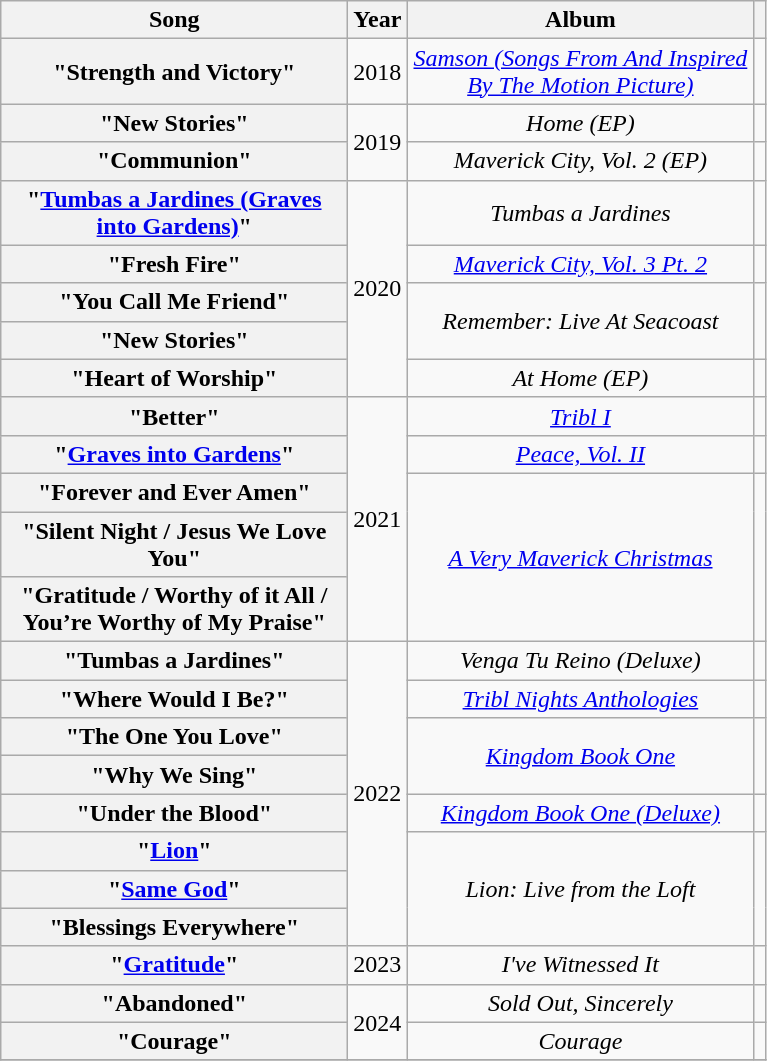<table class="wikitable plainrowheaders" style="text-align:center;">
<tr>
<th rowspan="1" style="width:14em;">Song</th>
<th rowspan="1">Year</th>
<th rowspan="1" style="width:14em;">Album</th>
<th rowspan="1"></th>
</tr>
<tr>
<th scope="row">"Strength and Victory" <br></th>
<td>2018</td>
<td><em><a href='#'>Samson (Songs From And Inspired By The Motion Picture)</a></em></td>
<td></td>
</tr>
<tr>
<th scope="row">"New Stories" <br></th>
<td rowspan="2">2019</td>
<td><em>Home (EP)</em></td>
<td></td>
</tr>
<tr>
<th scope="row">"Communion" <br></th>
<td><em>Maverick City, Vol. 2 (EP)</em></td>
<td></td>
</tr>
<tr>
<th scope="row">"<a href='#'>Tumbas a Jardines (Graves into Gardens)</a>" <br></th>
<td rowspan="5">2020</td>
<td><em>Tumbas a Jardines</em></td>
<td></td>
</tr>
<tr>
<th scope="row">"Fresh Fire" <br></th>
<td><em><a href='#'>Maverick City, Vol. 3 Pt. 2</a></em></td>
<td></td>
</tr>
<tr>
<th scope="row">"You Call Me Friend" <br></th>
<td rowspan="2"><em>Remember: Live At Seacoast</em></td>
<td rowspan="2"></td>
</tr>
<tr>
<th scope="row">"New Stories" <br></th>
</tr>
<tr>
<th scope="row">"Heart of Worship" <br></th>
<td><em>At Home (EP)</em></td>
<td></td>
</tr>
<tr>
<th scope="row">"Better" <br></th>
<td rowspan="5">2021</td>
<td><em><a href='#'>Tribl I</a></em></td>
<td></td>
</tr>
<tr>
<th scope="row">"<a href='#'>Graves into Gardens</a>" <br></th>
<td><em><a href='#'>Peace, Vol. II</a></em></td>
<td></td>
</tr>
<tr>
<th scope="row">"Forever and Ever Amen" <br></th>
<td rowspan="3"><em><a href='#'>A Very Maverick Christmas</a></em></td>
<td rowspan="3"></td>
</tr>
<tr>
<th scope="row">"Silent Night / Jesus We Love You" <br></th>
</tr>
<tr>
<th scope="row">"Gratitude / Worthy of it All / You’re Worthy of My Praise" <br></th>
</tr>
<tr>
<th scope="row">"Tumbas a Jardines"<br></th>
<td rowspan="8">2022</td>
<td><em>Venga Tu Reino (Deluxe)</em></td>
<td></td>
</tr>
<tr>
<th scope="row">"Where Would I Be?" <br></th>
<td><em><a href='#'>Tribl Nights Anthologies</a></em></td>
<td></td>
</tr>
<tr>
<th scope="row">"The One You Love"<br></th>
<td rowspan="2"><em><a href='#'>Kingdom Book One</a></em></td>
<td rowspan="2"></td>
</tr>
<tr>
<th scope="row">"Why We Sing"<br></th>
</tr>
<tr>
<th scope="row">"Under the Blood"<br></th>
<td><em><a href='#'>Kingdom Book One (Deluxe)</a></em></td>
<td></td>
</tr>
<tr>
<th scope="row">"<a href='#'>Lion</a>"<br></th>
<td rowspan="3"><em>Lion: Live from the Loft</em></td>
<td rowspan="3"></td>
</tr>
<tr>
<th scope="row">"<a href='#'>Same God</a>"<br></th>
</tr>
<tr>
<th scope="row">"Blessings Everywhere"<br></th>
</tr>
<tr>
<th scope="row">"<a href='#'>Gratitude</a>" <br></th>
<td>2023</td>
<td><em>I've Witnessed It</em></td>
<td></td>
</tr>
<tr>
<th scope="row">"Abandoned" <br></th>
<td rowspan="2">2024</td>
<td><em>Sold Out, Sincerely</em></td>
<td></td>
</tr>
<tr>
<th scope="row">"Courage" <br></th>
<td><em>Courage</em></td>
<td></td>
</tr>
<tr>
</tr>
</table>
